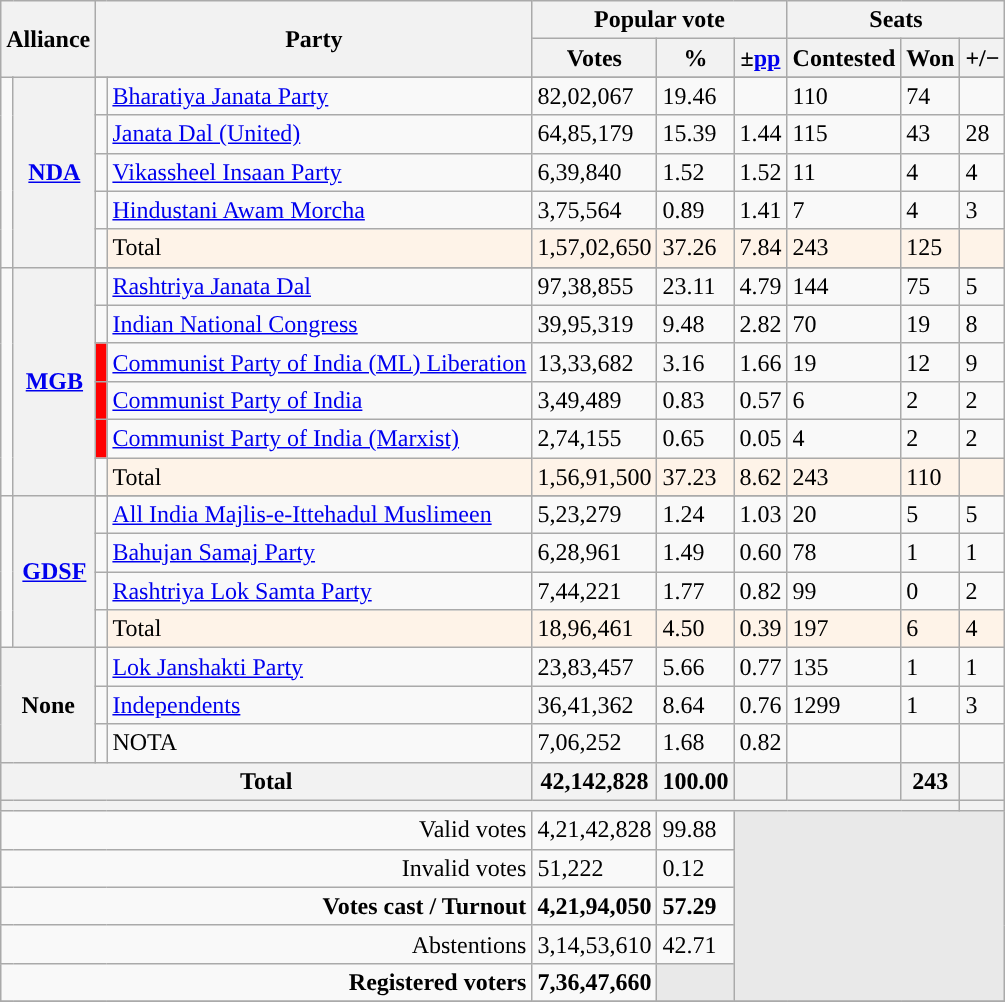<table class="wikitable sortable">
<tr>
<th colspan="2" rowspan="2">Alliance</th>
<th colspan="2" rowspan="2">Party</th>
<th colspan="3">Popular vote</th>
<th colspan="3">Seats</th>
</tr>
<tr>
<th>Votes</th>
<th>%</th>
<th>±<a href='#'>pp</a></th>
<th>Contested</th>
<th>Won</th>
<th><strong>+/−</strong></th>
</tr>
<tr>
<td rowspan=6></td>
<th rowspan=6><a href='#'>NDA</a></th>
</tr>
<tr>
<td></td>
<td><a href='#'>Bharatiya Janata Party</a></td>
<td>82,02,067</td>
<td>19.46</td>
<td></td>
<td>110</td>
<td>74</td>
<td></td>
</tr>
<tr>
<td></td>
<td><a href='#'>Janata Dal (United)</a></td>
<td>64,85,179</td>
<td>15.39</td>
<td>1.44</td>
<td>115</td>
<td>43</td>
<td> 28</td>
</tr>
<tr>
<td></td>
<td><a href='#'>Vikassheel Insaan Party</a></td>
<td>6,39,840</td>
<td>1.52</td>
<td>1.52</td>
<td>11</td>
<td>4</td>
<td> 4</td>
</tr>
<tr>
<td></td>
<td><a href='#'>Hindustani Awam Morcha</a></td>
<td>3,75,564</td>
<td>0.89</td>
<td>1.41</td>
<td>7</td>
<td>4</td>
<td>3</td>
</tr>
<tr>
<td></td>
<td style="color:inherit;background:#fef3e8">Total</td>
<td style="color:inherit;background:#fef3e8">1,57,02,650</td>
<td style="color:inherit;background:#fef3e8">37.26</td>
<td style="color:inherit;background:#fef3e8">7.84</td>
<td style="color:inherit;background:#fef3e8">243</td>
<td style="color:inherit;background:#fef3e8">125</td>
<td style="color:inherit;background:#fef3e8"></td>
</tr>
<tr>
<td rowspan=7></td>
<th rowspan=7><a href='#'>MGB</a></th>
</tr>
<tr>
<td></td>
<td><a href='#'>Rashtriya Janata Dal</a></td>
<td>97,38,855</td>
<td>23.11</td>
<td>4.79</td>
<td>144</td>
<td>75</td>
<td> 5</td>
</tr>
<tr>
<td></td>
<td><a href='#'>Indian National Congress</a></td>
<td>39,95,319</td>
<td>9.48</td>
<td>2.82</td>
<td>70</td>
<td>19</td>
<td> 8</td>
</tr>
<tr>
<td bgcolor="red"></td>
<td><a href='#'>Communist Party of India (ML) Liberation</a></td>
<td>13,33,682</td>
<td>3.16</td>
<td>1.66</td>
<td>19</td>
<td>12</td>
<td> 9</td>
</tr>
<tr>
<td bgcolor="red"></td>
<td><a href='#'>Communist Party of India</a></td>
<td>3,49,489</td>
<td>0.83</td>
<td>0.57</td>
<td>6</td>
<td>2</td>
<td> 2</td>
</tr>
<tr>
<td bgcolor="red"></td>
<td><a href='#'>Communist Party of India (Marxist)</a></td>
<td>2,74,155</td>
<td>0.65</td>
<td>0.05</td>
<td>4</td>
<td>2</td>
<td> 2</td>
</tr>
<tr>
<td></td>
<td style="color:inherit;background:#fef3e8">Total</td>
<td style="color:inherit;background:#fef3e8">1,56,91,500</td>
<td style="color:inherit;background:#fef3e8">37.23</td>
<td style="color:inherit;background:#fef3e8">8.62</td>
<td style="color:inherit;background:#fef3e8">243</td>
<td style="color:inherit;background:#fef3e8">110</td>
<td style="color:inherit;background:#fef3e8"></td>
</tr>
<tr>
<td rowspan=5></td>
<th rowspan=5><a href='#'>GDSF</a></th>
</tr>
<tr>
<td></td>
<td><a href='#'>All India Majlis-e-Ittehadul Muslimeen</a></td>
<td>5,23,279</td>
<td>1.24</td>
<td>1.03</td>
<td>20</td>
<td>5</td>
<td> 5</td>
</tr>
<tr>
<td></td>
<td><a href='#'>Bahujan Samaj Party</a></td>
<td>6,28,961</td>
<td>1.49</td>
<td>0.60</td>
<td>78</td>
<td>1</td>
<td> 1</td>
</tr>
<tr>
<td></td>
<td><a href='#'>Rashtriya Lok Samta Party</a></td>
<td>7,44,221</td>
<td>1.77</td>
<td>0.82</td>
<td>99</td>
<td>0</td>
<td> 2</td>
</tr>
<tr>
<td></td>
<td style="color:inherit;background:#fef3e8">Total</td>
<td style="color:inherit;background:#fef3e8">18,96,461</td>
<td style="color:inherit;background:#fef3e8">4.50</td>
<td style="color:inherit;background:#fef3e8">0.39</td>
<td style="color:inherit;background:#fef3e8">197</td>
<td style="color:inherit;background:#fef3e8">6</td>
<td style="color:inherit;background:#fef3e8">4</td>
</tr>
<tr>
<th colspan="2" rowspan="3">None</th>
<td></td>
<td><a href='#'>Lok Janshakti Party</a></td>
<td>23,83,457</td>
<td>5.66</td>
<td>0.77</td>
<td>135</td>
<td>1</td>
<td> 1</td>
</tr>
<tr>
<td></td>
<td><a href='#'>Independents</a></td>
<td>36,41,362</td>
<td>8.64</td>
<td>0.76</td>
<td>1299</td>
<td>1</td>
<td> 3</td>
</tr>
<tr>
<td></td>
<td>NOTA</td>
<td>7,06,252</td>
<td>1.68</td>
<td>0.82</td>
<td></td>
<td></td>
<td></td>
</tr>
<tr class="unsortable" style="background-color:#E9E9E9">
<th colspan = 4>Total</th>
<th>42,142,828</th>
<th style="text-align:center;">100.00</th>
<th></th>
<th></th>
<th style="text-align:center;">243</th>
<th></th>
</tr>
<tr>
<th colspan="9"></th>
<th colspan="10"></th>
</tr>
<tr>
<td style="text-align:right;" colspan="4">Valid votes</td>
<td>4,21,42,828</td>
<td>99.88</td>
<td colspan="6" rowspan="5" style="background-color:#E9E9E9"></td>
</tr>
<tr>
<td style="text-align:right;" colspan="4">Invalid votes</td>
<td>51,222</td>
<td>0.12</td>
</tr>
<tr>
<td style="text-align:right;" colspan="4"><strong>Votes cast / Turnout</strong></td>
<td><strong>4,21,94,050</strong></td>
<td><strong>57.29</strong></td>
</tr>
<tr>
<td style="text-align:right;" colspan="4">Abstentions</td>
<td>3,14,53,610</td>
<td>42.71</td>
</tr>
<tr>
<td style="text-align:right;" colspan="4"><strong>Registered voters</strong></td>
<td><strong>7,36,47,660</strong></td>
<td colspan="1" style="background-color:#E9E9E9"></td>
</tr>
<tr>
</tr>
</table>
